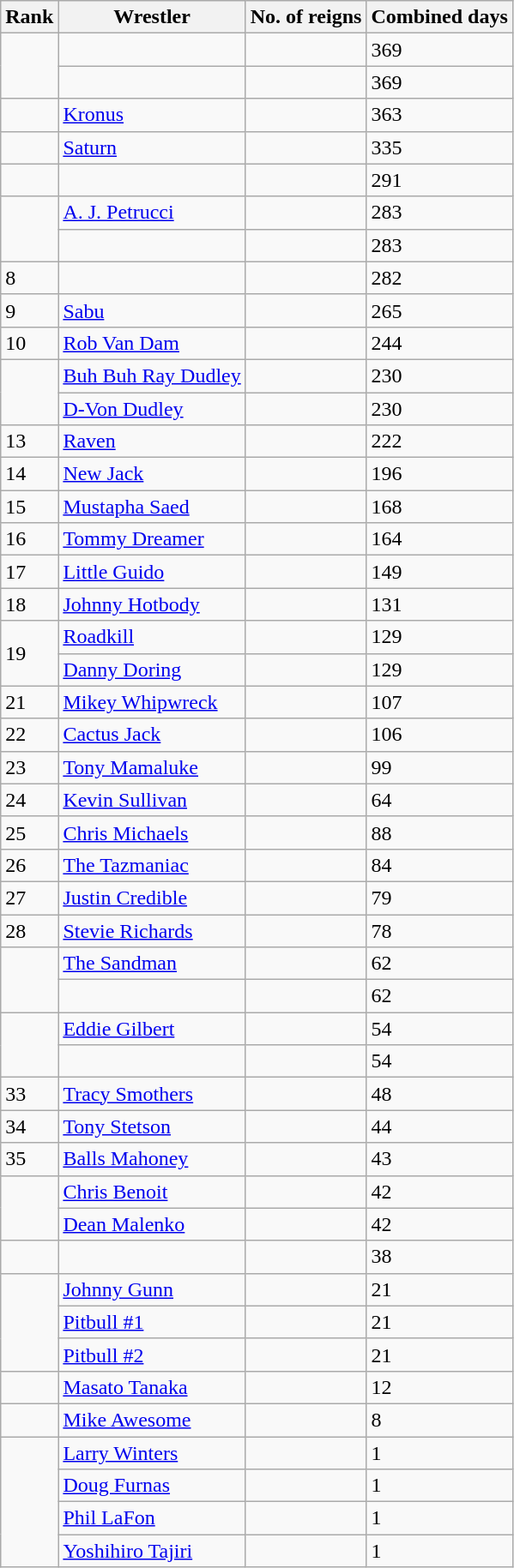<table class="wikitable sortable">
<tr>
<th>Rank</th>
<th>Wrestler</th>
<th>No. of reigns</th>
<th>Combined days</th>
</tr>
<tr>
<td rowspan=2></td>
<td></td>
<td></td>
<td>369</td>
</tr>
<tr>
<td></td>
<td></td>
<td>369</td>
</tr>
<tr>
<td></td>
<td><a href='#'>Kronus</a></td>
<td></td>
<td>363</td>
</tr>
<tr>
<td></td>
<td><a href='#'>Saturn</a></td>
<td></td>
<td>335</td>
</tr>
<tr>
<td></td>
<td></td>
<td></td>
<td>291</td>
</tr>
<tr>
<td rowspan=2></td>
<td><a href='#'>A. J. Petrucci</a></td>
<td></td>
<td>283</td>
</tr>
<tr>
<td></td>
<td></td>
<td>283</td>
</tr>
<tr>
<td>8</td>
<td></td>
<td></td>
<td>282</td>
</tr>
<tr>
<td>9</td>
<td><a href='#'>Sabu</a></td>
<td></td>
<td>265</td>
</tr>
<tr>
<td>10</td>
<td><a href='#'>Rob Van Dam</a></td>
<td></td>
<td>244</td>
</tr>
<tr>
<td rowspan=2></td>
<td><a href='#'>Buh Buh Ray Dudley</a></td>
<td></td>
<td>230</td>
</tr>
<tr>
<td><a href='#'>D-Von Dudley</a></td>
<td></td>
<td>230</td>
</tr>
<tr>
<td>13</td>
<td><a href='#'>Raven</a></td>
<td></td>
<td>222</td>
</tr>
<tr>
<td>14</td>
<td><a href='#'>New Jack</a></td>
<td></td>
<td>196</td>
</tr>
<tr>
<td>15</td>
<td><a href='#'>Mustapha Saed</a></td>
<td></td>
<td>168</td>
</tr>
<tr>
<td>16</td>
<td><a href='#'>Tommy Dreamer</a></td>
<td></td>
<td>164</td>
</tr>
<tr>
<td>17</td>
<td><a href='#'>Little Guido</a></td>
<td></td>
<td>149</td>
</tr>
<tr>
<td>18</td>
<td><a href='#'>Johnny Hotbody</a></td>
<td></td>
<td>131</td>
</tr>
<tr>
<td rowspan=2>19</td>
<td><a href='#'>Roadkill</a></td>
<td></td>
<td>129</td>
</tr>
<tr>
<td><a href='#'>Danny Doring</a></td>
<td></td>
<td>129</td>
</tr>
<tr>
<td>21</td>
<td><a href='#'>Mikey Whipwreck</a></td>
<td></td>
<td>107</td>
</tr>
<tr>
<td>22</td>
<td><a href='#'>Cactus Jack</a></td>
<td></td>
<td>106</td>
</tr>
<tr>
<td>23</td>
<td><a href='#'>Tony Mamaluke</a></td>
<td></td>
<td>99</td>
</tr>
<tr>
<td>24</td>
<td><a href='#'>Kevin Sullivan</a></td>
<td></td>
<td>64</td>
</tr>
<tr>
<td>25</td>
<td><a href='#'>Chris Michaels</a></td>
<td></td>
<td>88</td>
</tr>
<tr>
<td>26</td>
<td><a href='#'>The Tazmaniac</a></td>
<td></td>
<td>84</td>
</tr>
<tr>
<td>27</td>
<td><a href='#'>Justin Credible</a></td>
<td></td>
<td>79</td>
</tr>
<tr>
<td>28</td>
<td><a href='#'>Stevie Richards</a></td>
<td></td>
<td>78</td>
</tr>
<tr>
<td rowspan=2></td>
<td><a href='#'>The Sandman</a></td>
<td></td>
<td>62</td>
</tr>
<tr>
<td></td>
<td></td>
<td>62</td>
</tr>
<tr>
<td rowspan=2></td>
<td><a href='#'>Eddie Gilbert</a></td>
<td></td>
<td>54</td>
</tr>
<tr>
<td></td>
<td></td>
<td>54</td>
</tr>
<tr>
<td>33</td>
<td><a href='#'>Tracy Smothers</a></td>
<td></td>
<td>48</td>
</tr>
<tr>
<td>34</td>
<td><a href='#'>Tony Stetson</a></td>
<td></td>
<td>44</td>
</tr>
<tr>
<td>35</td>
<td><a href='#'>Balls Mahoney</a></td>
<td></td>
<td>43</td>
</tr>
<tr>
<td rowspan=2></td>
<td><a href='#'>Chris Benoit</a></td>
<td></td>
<td>42</td>
</tr>
<tr>
<td><a href='#'>Dean Malenko</a></td>
<td></td>
<td>42</td>
</tr>
<tr>
<td></td>
<td></td>
<td></td>
<td>38</td>
</tr>
<tr>
<td rowspan=3></td>
<td><a href='#'>Johnny Gunn</a></td>
<td></td>
<td>21</td>
</tr>
<tr>
<td><a href='#'>Pitbull #1</a></td>
<td></td>
<td>21</td>
</tr>
<tr>
<td><a href='#'>Pitbull #2</a></td>
<td></td>
<td>21</td>
</tr>
<tr>
<td></td>
<td><a href='#'>Masato Tanaka</a></td>
<td></td>
<td>12</td>
</tr>
<tr>
<td></td>
<td><a href='#'>Mike Awesome</a></td>
<td></td>
<td>8</td>
</tr>
<tr>
<td rowspan=4></td>
<td><a href='#'>Larry Winters</a></td>
<td></td>
<td>1</td>
</tr>
<tr>
<td><a href='#'>Doug Furnas</a></td>
<td></td>
<td>1</td>
</tr>
<tr>
<td><a href='#'>Phil LaFon</a></td>
<td></td>
<td>1</td>
</tr>
<tr>
<td><a href='#'>Yoshihiro Tajiri</a></td>
<td></td>
<td>1</td>
</tr>
</table>
